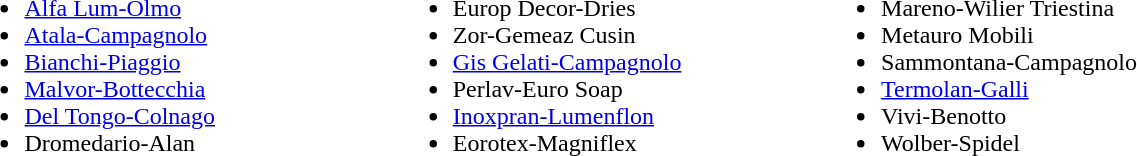<table>
<tr>
<td style="vertical-align:top; width:25%;"><br><ul><li><a href='#'>Alfa Lum-Olmo</a></li><li><a href='#'>Atala-Campagnolo</a></li><li><a href='#'>Bianchi-Piaggio</a></li><li><a href='#'>Malvor-Bottecchia</a></li><li><a href='#'>Del Tongo-Colnago</a></li><li>Dromedario-Alan</li></ul></td>
<td style="vertical-align:top; width:25%;"><br><ul><li>Europ Decor-Dries</li><li>Zor-Gemeaz Cusin</li><li><a href='#'>Gis Gelati-Campagnolo</a></li><li>Perlav-Euro Soap</li><li><a href='#'>Inoxpran-Lumenflon</a></li><li>Eorotex-Magniflex</li></ul></td>
<td style="vertical-align:top; width:25%;"><br><ul><li>Mareno-Wilier Triestina</li><li>Metauro Mobili</li><li>Sammontana-Campagnolo</li><li><a href='#'>Termolan-Galli</a></li><li>Vivi-Benotto</li><li>Wolber-Spidel</li></ul></td>
</tr>
</table>
